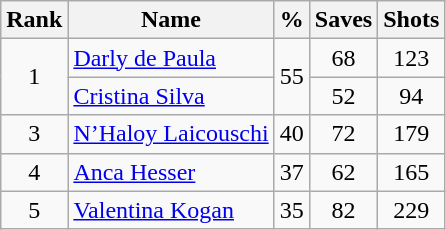<table class="wikitable" style="text-align: center;">
<tr>
<th>Rank</th>
<th>Name</th>
<th>%</th>
<th>Saves</th>
<th>Shots</th>
</tr>
<tr>
<td rowspan=2>1</td>
<td align=left> <a href='#'>Darly de Paula</a></td>
<td rowspan=2>55</td>
<td>68</td>
<td>123</td>
</tr>
<tr>
<td align=left> <a href='#'>Cristina Silva</a></td>
<td>52</td>
<td>94</td>
</tr>
<tr>
<td>3</td>
<td align=left> <a href='#'>N’Haloy Laicouschi</a></td>
<td>40</td>
<td>72</td>
<td>179</td>
</tr>
<tr>
<td>4</td>
<td align=left> <a href='#'>Anca Hesser</a></td>
<td>37</td>
<td>62</td>
<td>165</td>
</tr>
<tr>
<td>5</td>
<td align=left> <a href='#'>Valentina Kogan</a></td>
<td>35</td>
<td>82</td>
<td>229</td>
</tr>
</table>
